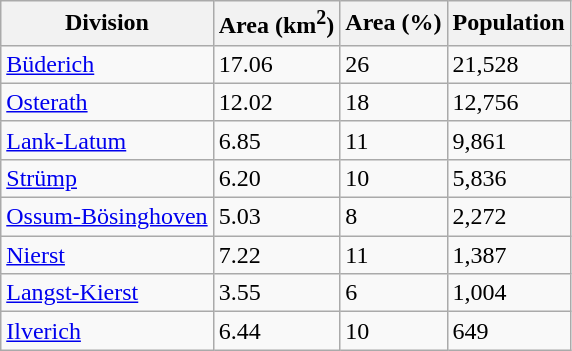<table class="wikitable">
<tr>
<th>Division</th>
<th>Area (km<sup>2</sup>)</th>
<th>Area (%)</th>
<th>Population</th>
</tr>
<tr>
<td><a href='#'>Büderich</a></td>
<td>17.06</td>
<td>26</td>
<td>21,528</td>
</tr>
<tr>
<td><a href='#'>Osterath</a></td>
<td>12.02</td>
<td>18</td>
<td>12,756</td>
</tr>
<tr>
<td><a href='#'>Lank-Latum</a></td>
<td>6.85</td>
<td>11</td>
<td>9,861</td>
</tr>
<tr>
<td><a href='#'>Strümp</a></td>
<td>6.20</td>
<td>10</td>
<td>5,836</td>
</tr>
<tr>
<td><a href='#'>Ossum-Bösinghoven</a></td>
<td>5.03</td>
<td>8</td>
<td>2,272</td>
</tr>
<tr>
<td><a href='#'>Nierst</a></td>
<td>7.22</td>
<td>11</td>
<td>1,387</td>
</tr>
<tr>
<td><a href='#'>Langst-Kierst</a></td>
<td>3.55</td>
<td>6</td>
<td>1,004</td>
</tr>
<tr>
<td><a href='#'>Ilverich</a></td>
<td>6.44</td>
<td>10</td>
<td>649</td>
</tr>
</table>
